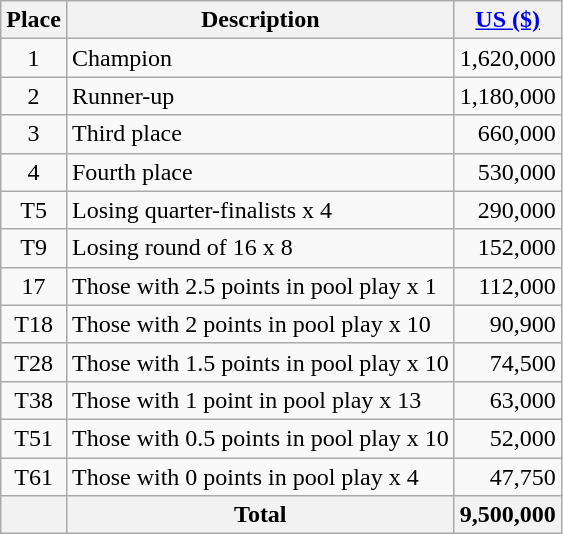<table class="wikitable">
<tr>
<th>Place</th>
<th>Description</th>
<th><a href='#'>US ($)</a></th>
</tr>
<tr>
<td align=center>1</td>
<td>Champion</td>
<td align=right>1,620,000</td>
</tr>
<tr>
<td align=center>2</td>
<td>Runner-up</td>
<td align=right>1,180,000</td>
</tr>
<tr>
<td align=center>3</td>
<td>Third place</td>
<td align=right>660,000</td>
</tr>
<tr>
<td align=center>4</td>
<td>Fourth place</td>
<td align=right>530,000</td>
</tr>
<tr>
<td align=center>T5</td>
<td>Losing quarter-finalists x 4</td>
<td align=right>290,000</td>
</tr>
<tr>
<td align=center>T9</td>
<td>Losing round of 16  x 8</td>
<td align=right>152,000</td>
</tr>
<tr>
<td align=center>17</td>
<td>Those with 2.5 points in pool play x 1</td>
<td align=right>112,000</td>
</tr>
<tr>
<td align=center>T18</td>
<td>Those with 2 points in pool play x 10</td>
<td align=right>90,900</td>
</tr>
<tr>
<td align=center>T28</td>
<td>Those with 1.5 points in pool play x 10</td>
<td align=right>74,500</td>
</tr>
<tr>
<td align=center>T38</td>
<td>Those with 1 point in pool play x 13</td>
<td align=right>63,000</td>
</tr>
<tr>
<td align=center>T51</td>
<td>Those with 0.5 points in pool play x 10</td>
<td align=right>52,000</td>
</tr>
<tr>
<td align=center>T61</td>
<td>Those with 0 points in pool play x 4</td>
<td align=right>47,750</td>
</tr>
<tr>
<th></th>
<th>Total</th>
<th>9,500,000</th>
</tr>
</table>
